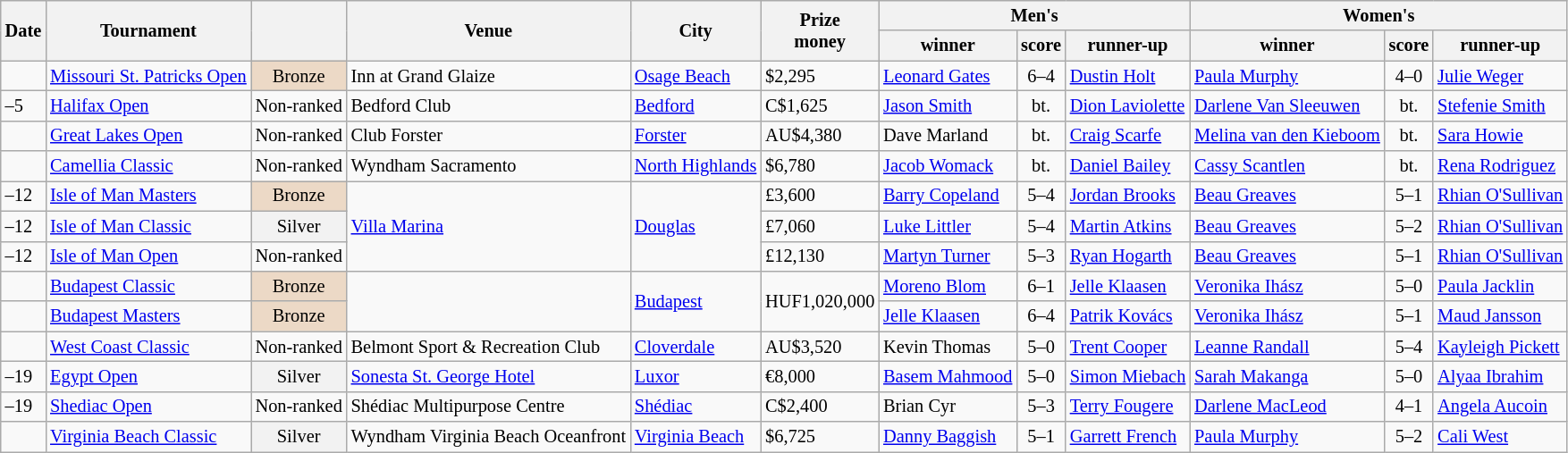<table class="wikitable sortable" style="font-size: 85%">
<tr>
<th rowspan="2">Date</th>
<th rowspan="2">Tournament</th>
<th rowspan="2"></th>
<th rowspan="2">Venue</th>
<th rowspan="2">City</th>
<th rowspan="2" class=unsortable>Prize<br>money</th>
<th colspan="3">Men's</th>
<th colspan="3">Women's</th>
</tr>
<tr>
<th>winner</th>
<th class=unsortable>score</th>
<th>runner-up</th>
<th>winner</th>
<th class=unsortable>score</th>
<th>runner-up</th>
</tr>
<tr>
<td></td>
<td><a href='#'>Missouri St. Patricks Open</a></td>
<td bgcolor="ecd9c6" align="center">Bronze</td>
<td>Inn at Grand Glaize</td>
<td> <a href='#'>Osage Beach</a></td>
<td>$2,295</td>
<td> <a href='#'>Leonard Gates</a></td>
<td align="center">6–4</td>
<td> <a href='#'>Dustin Holt</a></td>
<td> <a href='#'>Paula Murphy</a></td>
<td align="center">4–0</td>
<td> <a href='#'>Julie Weger</a></td>
</tr>
<tr>
<td>–5</td>
<td><a href='#'>Halifax Open</a></td>
<td align="center">Non-ranked</td>
<td>Bedford  Club</td>
<td> <a href='#'>Bedford</a></td>
<td>C$1,625</td>
<td> <a href='#'>Jason Smith</a></td>
<td align="center">bt.</td>
<td> <a href='#'>Dion Laviolette</a></td>
<td> <a href='#'>Darlene Van Sleeuwen</a></td>
<td align="center">bt.</td>
<td> <a href='#'>Stefenie Smith</a></td>
</tr>
<tr>
<td></td>
<td><a href='#'> Great Lakes Open</a></td>
<td align="center">Non-ranked</td>
<td>Club Forster</td>
<td> <a href='#'>Forster</a></td>
<td>AU$4,380</td>
<td> Dave Marland</td>
<td align="center">bt.</td>
<td> <a href='#'>Craig Scarfe</a></td>
<td> <a href='#'>Melina van den Kieboom</a></td>
<td align="center">bt.</td>
<td> <a href='#'>Sara Howie</a></td>
</tr>
<tr>
<td></td>
<td><a href='#'>Camellia Classic</a></td>
<td align="center">Non-ranked</td>
<td>Wyndham Sacramento</td>
<td> <a href='#'>North Highlands</a></td>
<td>$6,780</td>
<td> <a href='#'>Jacob Womack</a></td>
<td align="center">bt.</td>
<td> <a href='#'>Daniel Bailey</a></td>
<td> <a href='#'>Cassy Scantlen</a></td>
<td align="center">bt.</td>
<td> <a href='#'>Rena Rodriguez</a></td>
</tr>
<tr>
<td>–12</td>
<td><a href='#'>Isle of Man Masters</a></td>
<td bgcolor="ecd9c6" align="center">Bronze</td>
<td rowspan=3><a href='#'>Villa Marina</a></td>
<td rowspan=3> <a href='#'>Douglas</a></td>
<td>£3,600</td>
<td> <a href='#'>Barry Copeland</a></td>
<td align="center">5–4</td>
<td> <a href='#'>Jordan Brooks</a></td>
<td> <a href='#'>Beau Greaves</a></td>
<td align="center">5–1</td>
<td> <a href='#'>Rhian O'Sullivan</a></td>
</tr>
<tr>
<td>–12</td>
<td><a href='#'>Isle of Man Classic</a></td>
<td bgcolor="f2f2f2" align="center">Silver</td>
<td>£7,060</td>
<td> <a href='#'>Luke Littler</a></td>
<td align="center">5–4</td>
<td> <a href='#'>Martin Atkins</a></td>
<td> <a href='#'>Beau Greaves</a></td>
<td align="center">5–2</td>
<td> <a href='#'>Rhian O'Sullivan</a></td>
</tr>
<tr>
<td>–12</td>
<td><a href='#'>Isle of Man Open</a></td>
<td align="center">Non-ranked</td>
<td>£12,130</td>
<td> <a href='#'>Martyn Turner</a></td>
<td align="center">5–3</td>
<td> <a href='#'>Ryan Hogarth</a></td>
<td> <a href='#'>Beau Greaves</a></td>
<td align="center">5–1</td>
<td> <a href='#'>Rhian O'Sullivan</a></td>
</tr>
<tr>
<td></td>
<td><a href='#'>Budapest Classic</a></td>
<td bgcolor="ecd9c6" align="center">Bronze</td>
<td rowspan=2></td>
<td rowspan=2> <a href='#'>Budapest</a></td>
<td rowspan=2>HUF1,020,000</td>
<td> <a href='#'>Moreno Blom</a></td>
<td align="center">6–1</td>
<td> <a href='#'>Jelle Klaasen</a></td>
<td> <a href='#'>Veronika Ihász</a></td>
<td align="center">5–0</td>
<td> <a href='#'>Paula Jacklin</a></td>
</tr>
<tr>
<td></td>
<td><a href='#'>Budapest Masters</a></td>
<td bgcolor="ecd9c6" align="center">Bronze</td>
<td> <a href='#'>Jelle Klaasen</a></td>
<td align="center">6–4</td>
<td> <a href='#'>Patrik Kovács</a></td>
<td> <a href='#'>Veronika Ihász</a></td>
<td align="center">5–1</td>
<td> <a href='#'>Maud Jansson</a></td>
</tr>
<tr>
<td></td>
<td><a href='#'>West Coast Classic</a></td>
<td align="center">Non-ranked</td>
<td>Belmont Sport & Recreation Club</td>
<td> <a href='#'>Cloverdale</a></td>
<td>AU$3,520</td>
<td> Kevin Thomas</td>
<td align="center">5–0</td>
<td> <a href='#'>Trent Cooper</a></td>
<td> <a href='#'>Leanne Randall</a></td>
<td align="center">5–4</td>
<td> <a href='#'>Kayleigh Pickett</a></td>
</tr>
<tr>
<td>–19</td>
<td><a href='#'>Egypt Open</a></td>
<td bgcolor="f2f2f2" align="center">Silver</td>
<td><a href='#'>Sonesta St. George Hotel</a></td>
<td> <a href='#'>Luxor</a></td>
<td>€8,000</td>
<td> <a href='#'>Basem Mahmood</a></td>
<td align="center">5–0</td>
<td> <a href='#'>Simon Miebach</a></td>
<td> <a href='#'>Sarah Makanga</a></td>
<td align="center">5–0</td>
<td> <a href='#'>Alyaa Ibrahim</a></td>
</tr>
<tr>
<td>–19</td>
<td><a href='#'>Shediac Open</a></td>
<td align="center">Non-ranked</td>
<td>Shédiac Multipurpose Centre</td>
<td> <a href='#'>Shédiac</a></td>
<td>C$2,400</td>
<td> Brian Cyr</td>
<td align="center">5–3</td>
<td> <a href='#'>Terry Fougere</a></td>
<td> <a href='#'>Darlene MacLeod</a></td>
<td align="center">4–1</td>
<td> <a href='#'>Angela Aucoin</a></td>
</tr>
<tr>
<td></td>
<td><a href='#'>Virginia Beach Classic</a></td>
<td bgcolor="f2f2f2" align="center">Silver</td>
<td>Wyndham Virginia Beach Oceanfront</td>
<td> <a href='#'>Virginia Beach</a></td>
<td>$6,725</td>
<td> <a href='#'>Danny Baggish</a></td>
<td align="center">5–1</td>
<td> <a href='#'>Garrett French</a></td>
<td> <a href='#'>Paula Murphy</a></td>
<td align="center">5–2</td>
<td> <a href='#'>Cali West</a></td>
</tr>
</table>
